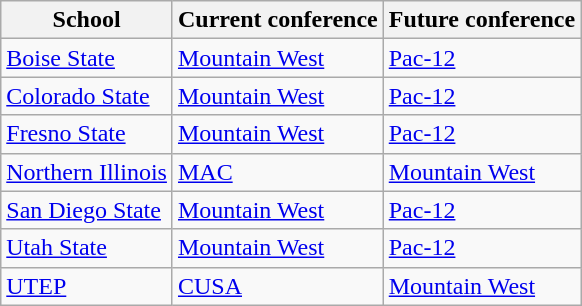<table class="wikitable sortable">
<tr>
<th>School</th>
<th>Current conference</th>
<th>Future conference</th>
</tr>
<tr>
<td><a href='#'>Boise State</a></td>
<td><a href='#'>Mountain West</a></td>
<td><a href='#'>Pac-12</a></td>
</tr>
<tr>
<td><a href='#'>Colorado State</a></td>
<td><a href='#'>Mountain West</a></td>
<td><a href='#'>Pac-12</a></td>
</tr>
<tr>
<td><a href='#'>Fresno State</a></td>
<td><a href='#'>Mountain West</a></td>
<td><a href='#'>Pac-12</a></td>
</tr>
<tr>
<td><a href='#'>Northern Illinois</a></td>
<td><a href='#'>MAC</a></td>
<td><a href='#'>Mountain West</a></td>
</tr>
<tr>
<td><a href='#'>San Diego State</a></td>
<td><a href='#'>Mountain West</a></td>
<td><a href='#'>Pac-12</a></td>
</tr>
<tr>
<td><a href='#'>Utah State</a></td>
<td><a href='#'>Mountain West</a></td>
<td><a href='#'>Pac-12</a></td>
</tr>
<tr>
<td><a href='#'>UTEP</a></td>
<td><a href='#'>CUSA</a></td>
<td><a href='#'>Mountain West</a></td>
</tr>
</table>
